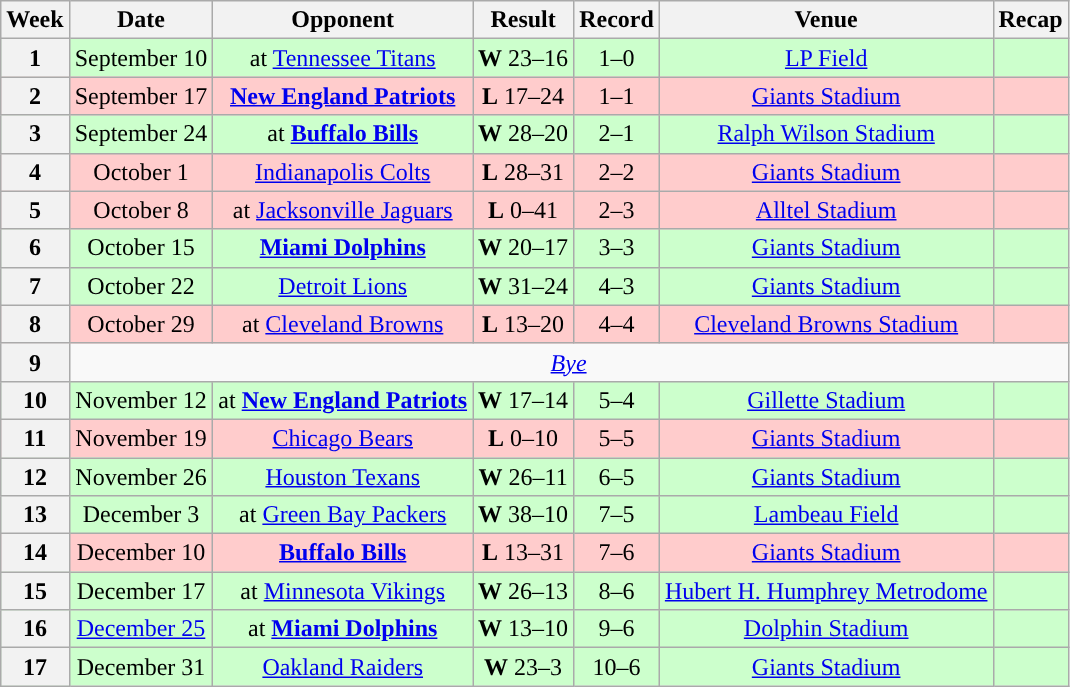<table class="wikitable"style="text-align:center">
<tr>
<th>Week</th>
<th>Date</th>
<th>Opponent</th>
<th>Result</th>
<th>Record</th>
<th>Venue</th>
<th>Recap</th>
</tr>
<tr style="background:#cfc">
<th>1</th>
<td>September 10</td>
<td>at <a href='#'>Tennessee Titans</a></td>
<td><strong>W</strong> 23–16</td>
<td>1–0</td>
<td><a href='#'>LP Field</a></td>
<td></td>
</tr>
<tr style="background:#fcc">
<th>2</th>
<td>September 17</td>
<td><strong><a href='#'>New England Patriots</a></strong></td>
<td><strong>L</strong> 17–24</td>
<td>1–1</td>
<td><a href='#'>Giants Stadium</a></td>
<td></td>
</tr>
<tr style="background:#cfc">
<th>3</th>
<td>September 24</td>
<td>at <strong><a href='#'>Buffalo Bills</a></strong></td>
<td><strong>W</strong> 28–20</td>
<td>2–1</td>
<td><a href='#'>Ralph Wilson Stadium</a></td>
<td></td>
</tr>
<tr style="background:#fcc">
<th>4</th>
<td>October 1</td>
<td><a href='#'>Indianapolis Colts</a></td>
<td><strong>L</strong> 28–31</td>
<td>2–2</td>
<td><a href='#'>Giants Stadium</a></td>
<td></td>
</tr>
<tr style="background:#fcc">
<th>5</th>
<td>October 8</td>
<td>at <a href='#'>Jacksonville Jaguars</a></td>
<td><strong>L</strong> 0–41</td>
<td>2–3</td>
<td><a href='#'>Alltel Stadium</a></td>
<td></td>
</tr>
<tr style="background:#cfc">
<th>6</th>
<td>October 15</td>
<td><strong><a href='#'>Miami Dolphins</a></strong></td>
<td><strong>W</strong> 20–17</td>
<td>3–3</td>
<td><a href='#'>Giants Stadium</a></td>
<td></td>
</tr>
<tr style="background:#cfc">
<th>7</th>
<td>October 22</td>
<td><a href='#'>Detroit Lions</a></td>
<td><strong>W</strong> 31–24</td>
<td>4–3</td>
<td><a href='#'>Giants Stadium</a></td>
<td></td>
</tr>
<tr style="background:#fcc">
<th>8</th>
<td>October 29</td>
<td>at <a href='#'>Cleveland Browns</a></td>
<td><strong>L</strong> 13–20</td>
<td>4–4</td>
<td><a href='#'>Cleveland Browns Stadium</a></td>
<td></td>
</tr>
<tr>
<th>9</th>
<td colspan="6"><em><a href='#'>Bye</a></em></td>
</tr>
<tr style="background:#cfc">
<th>10</th>
<td>November 12</td>
<td>at <strong><a href='#'>New England Patriots</a></strong></td>
<td><strong>W</strong> 17–14</td>
<td>5–4</td>
<td><a href='#'>Gillette Stadium</a></td>
<td></td>
</tr>
<tr style="background:#fcc">
<th>11</th>
<td>November 19</td>
<td><a href='#'>Chicago Bears</a></td>
<td><strong>L</strong> 0–10</td>
<td>5–5</td>
<td><a href='#'>Giants Stadium</a></td>
<td></td>
</tr>
<tr style="background:#cfc">
<th>12</th>
<td>November 26</td>
<td><a href='#'>Houston Texans</a></td>
<td><strong>W</strong> 26–11</td>
<td>6–5</td>
<td><a href='#'>Giants Stadium</a></td>
<td></td>
</tr>
<tr style="background:#cfc">
<th>13</th>
<td>December 3</td>
<td>at <a href='#'>Green Bay Packers</a></td>
<td><strong>W</strong> 38–10</td>
<td>7–5</td>
<td><a href='#'>Lambeau Field</a></td>
<td></td>
</tr>
<tr style="background:#fcc">
<th>14</th>
<td>December 10</td>
<td><strong><a href='#'>Buffalo Bills</a></strong></td>
<td><strong>L</strong> 13–31</td>
<td>7–6</td>
<td><a href='#'>Giants Stadium</a></td>
<td></td>
</tr>
<tr style="background:#cfc">
<th>15</th>
<td>December 17</td>
<td>at <a href='#'>Minnesota Vikings</a></td>
<td><strong>W</strong> 26–13</td>
<td>8–6</td>
<td><a href='#'>Hubert H. Humphrey Metrodome</a></td>
<td></td>
</tr>
<tr style="background:#cfc">
<th>16</th>
<td><a href='#'>December 25</a></td>
<td>at <strong><a href='#'>Miami Dolphins</a></strong></td>
<td><strong>W</strong> 13–10</td>
<td>9–6</td>
<td><a href='#'>Dolphin Stadium</a></td>
<td></td>
</tr>
<tr style="background:#cfc">
<th>17</th>
<td>December 31</td>
<td><a href='#'>Oakland Raiders</a></td>
<td><strong>W</strong> 23–3</td>
<td>10–6</td>
<td><a href='#'>Giants Stadium</a></td>
<td></td>
</tr>
</table>
